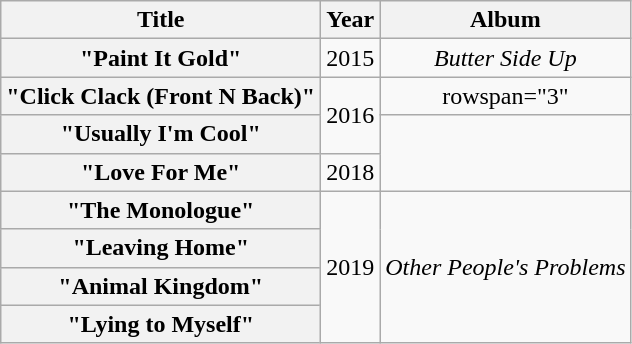<table class="wikitable plainrowheaders" style="text-align:center;">
<tr>
<th>Title</th>
<th>Year</th>
<th>Album</th>
</tr>
<tr>
<th scope="row">"Paint It Gold"</th>
<td>2015</td>
<td><em>Butter Side Up</em></td>
</tr>
<tr>
<th scope="row">"Click Clack (Front N Back)"</th>
<td rowspan="2">2016</td>
<td>rowspan="3" </td>
</tr>
<tr>
<th scope="row">"Usually I'm Cool"</th>
</tr>
<tr>
<th scope="row">"Love For Me"</th>
<td>2018</td>
</tr>
<tr>
<th scope="row">"The Monologue"<br></th>
<td rowspan="4">2019</td>
<td rowspan="4"><em>Other People's Problems</em></td>
</tr>
<tr>
<th scope="row">"Leaving Home"</th>
</tr>
<tr>
<th scope="row">"Animal Kingdom"</th>
</tr>
<tr>
<th scope="row">"Lying to Myself"<br></th>
</tr>
</table>
